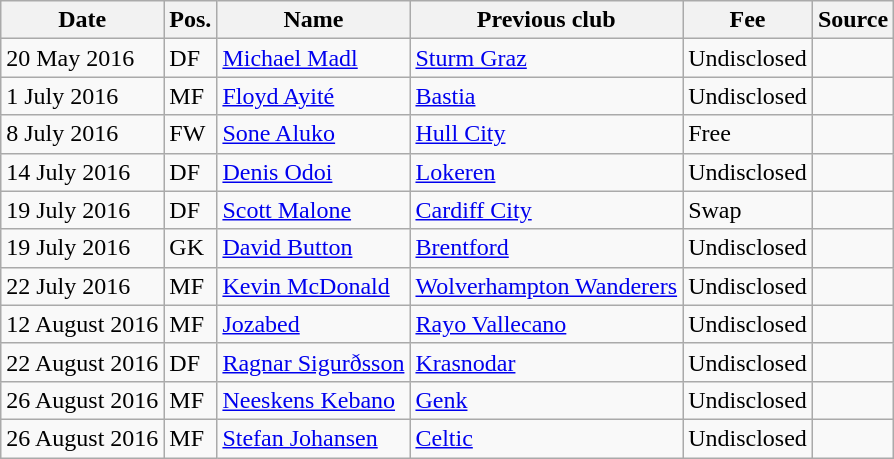<table class="wikitable" style="text-align:left">
<tr>
<th>Date</th>
<th>Pos.</th>
<th>Name</th>
<th>Previous club</th>
<th>Fee</th>
<th>Source</th>
</tr>
<tr>
<td>20 May 2016</td>
<td>DF</td>
<td> <a href='#'>Michael Madl</a></td>
<td> <a href='#'>Sturm Graz</a></td>
<td>Undisclosed</td>
<td></td>
</tr>
<tr>
<td>1 July 2016</td>
<td>MF</td>
<td> <a href='#'>Floyd Ayité</a></td>
<td> <a href='#'>Bastia</a></td>
<td>Undisclosed</td>
<td></td>
</tr>
<tr>
<td>8 July 2016</td>
<td>FW</td>
<td> <a href='#'>Sone Aluko</a></td>
<td> <a href='#'>Hull City</a></td>
<td>Free</td>
<td></td>
</tr>
<tr>
<td>14 July 2016</td>
<td>DF</td>
<td> <a href='#'>Denis Odoi</a></td>
<td> <a href='#'>Lokeren</a></td>
<td>Undisclosed</td>
<td></td>
</tr>
<tr>
<td>19 July 2016</td>
<td>DF</td>
<td> <a href='#'>Scott Malone</a></td>
<td> <a href='#'>Cardiff City</a></td>
<td>Swap</td>
<td></td>
</tr>
<tr>
<td>19 July 2016</td>
<td>GK</td>
<td> <a href='#'>David Button</a></td>
<td> <a href='#'>Brentford</a></td>
<td>Undisclosed</td>
<td></td>
</tr>
<tr>
<td>22 July 2016</td>
<td>MF</td>
<td> <a href='#'>Kevin McDonald</a></td>
<td> <a href='#'>Wolverhampton Wanderers</a></td>
<td>Undisclosed</td>
<td></td>
</tr>
<tr>
<td>12 August 2016</td>
<td>MF</td>
<td> <a href='#'>Jozabed</a></td>
<td> <a href='#'>Rayo Vallecano</a></td>
<td>Undisclosed</td>
<td></td>
</tr>
<tr>
<td>22 August 2016</td>
<td>DF</td>
<td> <a href='#'>Ragnar Sigurðsson</a></td>
<td> <a href='#'>Krasnodar</a></td>
<td>Undisclosed</td>
<td></td>
</tr>
<tr>
<td>26 August 2016</td>
<td>MF</td>
<td> <a href='#'>Neeskens Kebano</a></td>
<td> <a href='#'>Genk</a></td>
<td>Undisclosed</td>
<td></td>
</tr>
<tr>
<td>26 August 2016</td>
<td>MF</td>
<td> <a href='#'>Stefan Johansen</a></td>
<td> <a href='#'>Celtic</a></td>
<td>Undisclosed</td>
<td></td>
</tr>
</table>
